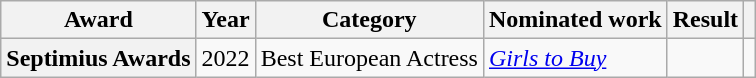<table class="wikitable plainrowheaders sortable">
<tr>
<th>Award</th>
<th>Year</th>
<th>Category</th>
<th>Nominated work</th>
<th>Result</th>
<th class="unsortable"></th>
</tr>
<tr>
<th scope="row">Septimius Awards</th>
<td>2022</td>
<td>Best European Actress</td>
<td><em><a href='#'>Girls to Buy</a></em></td>
<td></td>
<td></td>
</tr>
</table>
